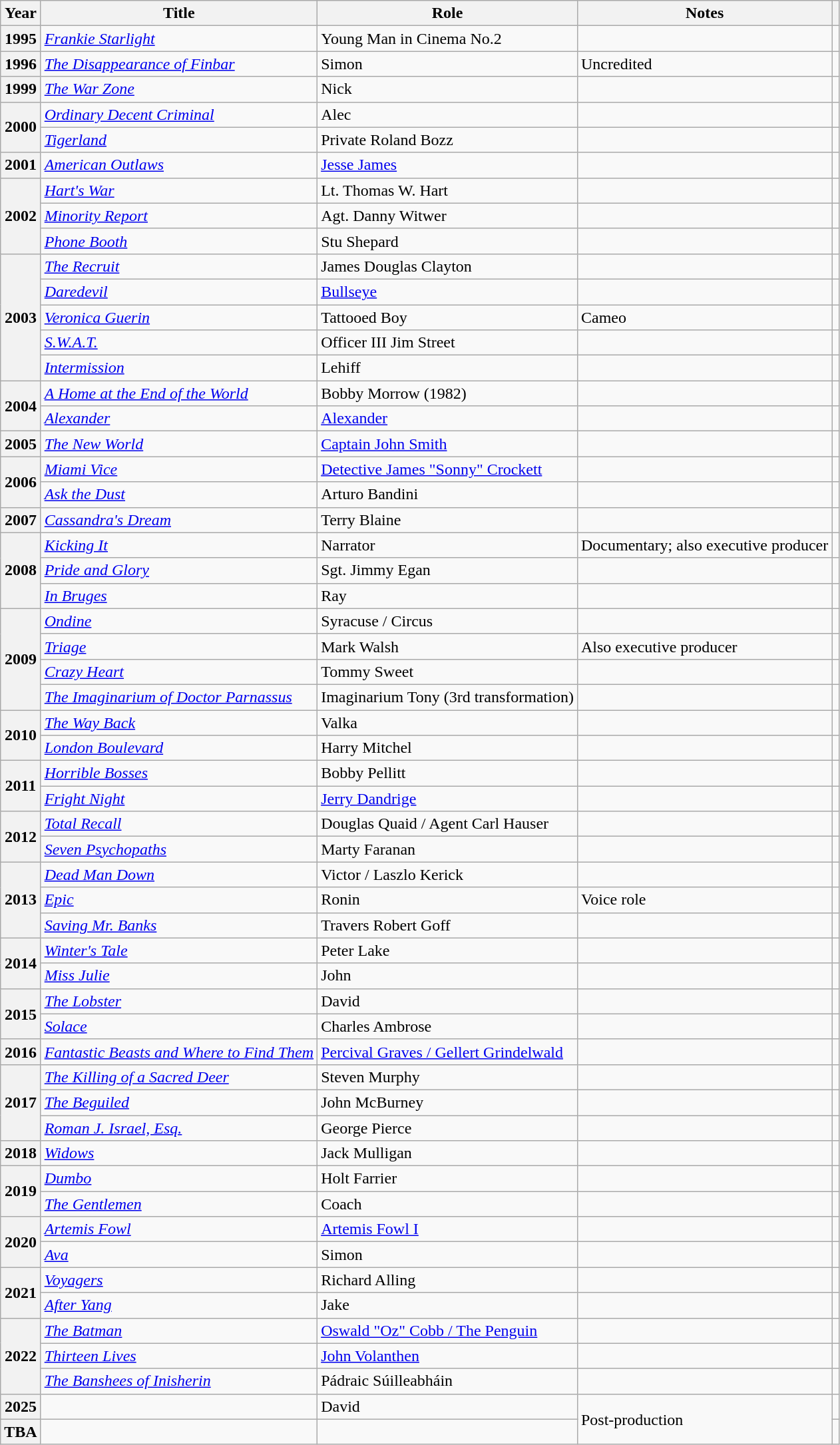<table class="wikitable plainrowheaders sortable" style="margin-right: 0;">
<tr>
<th scope="col">Year</th>
<th scope="col">Title</th>
<th scope="col">Role</th>
<th scope="col" class="unsortable">Notes</th>
<th scope="col" class="unsortable"></th>
</tr>
<tr>
<th scope="row">1995</th>
<td><em><a href='#'>Frankie Starlight</a></em></td>
<td>Young Man in Cinema No.2</td>
<td></td>
<td></td>
</tr>
<tr>
<th scope="row">1996</th>
<td><em><a href='#'>The Disappearance of Finbar</a></em></td>
<td>Simon</td>
<td>Uncredited</td>
<td></td>
</tr>
<tr>
<th scope="row">1999</th>
<td><em><a href='#'>The War Zone</a></em></td>
<td>Nick</td>
<td></td>
<td></td>
</tr>
<tr>
<th rowspan="2" scope="row">2000</th>
<td><em><a href='#'>Ordinary Decent Criminal</a></em></td>
<td>Alec</td>
<td></td>
<td></td>
</tr>
<tr>
<td><em><a href='#'>Tigerland</a></em></td>
<td>Private Roland Bozz</td>
<td></td>
<td></td>
</tr>
<tr>
<th scope="row">2001</th>
<td><em><a href='#'>American Outlaws</a></em></td>
<td><a href='#'>Jesse James</a></td>
<td></td>
<td></td>
</tr>
<tr>
<th rowspan="3" scope="row">2002</th>
<td><em><a href='#'>Hart's War</a></em></td>
<td>Lt. Thomas W. Hart</td>
<td></td>
<td></td>
</tr>
<tr>
<td><em><a href='#'>Minority Report</a></em></td>
<td>Agt. Danny Witwer</td>
<td></td>
<td></td>
</tr>
<tr>
<td><em><a href='#'>Phone Booth</a></em></td>
<td>Stu Shepard</td>
<td></td>
<td></td>
</tr>
<tr>
<th rowspan="5" scope="row">2003</th>
<td><em><a href='#'>The Recruit</a></em></td>
<td>James Douglas Clayton</td>
<td></td>
<td></td>
</tr>
<tr>
<td><em><a href='#'>Daredevil</a></em></td>
<td><a href='#'>Bullseye</a></td>
<td></td>
<td></td>
</tr>
<tr>
<td><em><a href='#'>Veronica Guerin</a></em></td>
<td>Tattooed Boy</td>
<td>Cameo</td>
<td></td>
</tr>
<tr>
<td><em><a href='#'>S.W.A.T.</a></em></td>
<td>Officer III Jim Street</td>
<td></td>
<td></td>
</tr>
<tr>
<td><em><a href='#'>Intermission</a></em></td>
<td>Lehiff</td>
<td></td>
<td></td>
</tr>
<tr>
<th rowspan="2" scope="row">2004</th>
<td><em><a href='#'>A Home at the End of the World</a></em></td>
<td>Bobby Morrow (1982)</td>
<td></td>
<td></td>
</tr>
<tr>
<td><em><a href='#'>Alexander</a></em></td>
<td><a href='#'>Alexander</a></td>
<td></td>
<td></td>
</tr>
<tr>
<th scope="row">2005</th>
<td><em><a href='#'>The New World</a></em></td>
<td><a href='#'>Captain John Smith</a></td>
<td></td>
<td></td>
</tr>
<tr>
<th rowspan="2" scope="row">2006</th>
<td><em><a href='#'>Miami Vice</a></em></td>
<td><a href='#'>Detective James "Sonny" Crockett</a></td>
<td></td>
<td></td>
</tr>
<tr>
<td><em><a href='#'>Ask the Dust</a></em></td>
<td>Arturo Bandini</td>
<td></td>
<td></td>
</tr>
<tr>
<th scope="row">2007</th>
<td><em><a href='#'>Cassandra's Dream</a></em></td>
<td>Terry Blaine</td>
<td></td>
<td></td>
</tr>
<tr>
<th rowspan="3" scope="row">2008</th>
<td><em><a href='#'>Kicking It</a></em></td>
<td>Narrator</td>
<td>Documentary; also executive producer</td>
<td></td>
</tr>
<tr>
<td><em><a href='#'>Pride and Glory</a></em></td>
<td>Sgt. Jimmy Egan</td>
<td></td>
<td></td>
</tr>
<tr>
<td><em><a href='#'>In Bruges</a></em></td>
<td>Ray</td>
<td></td>
<td></td>
</tr>
<tr>
<th rowspan="4" scope="row">2009</th>
<td><em><a href='#'>Ondine</a></em></td>
<td>Syracuse / Circus</td>
<td></td>
<td></td>
</tr>
<tr>
<td><em><a href='#'>Triage</a></em></td>
<td>Mark Walsh</td>
<td>Also executive producer</td>
<td></td>
</tr>
<tr>
<td><em><a href='#'>Crazy Heart</a></em></td>
<td>Tommy Sweet</td>
<td></td>
<td></td>
</tr>
<tr>
<td><em><a href='#'>The Imaginarium of Doctor Parnassus</a></em></td>
<td>Imaginarium Tony (3rd transformation)</td>
<td></td>
<td></td>
</tr>
<tr>
<th rowspan="2" scope="row">2010</th>
<td><em><a href='#'>The Way Back</a></em></td>
<td>Valka</td>
<td></td>
<td></td>
</tr>
<tr>
<td><em><a href='#'>London Boulevard</a></em></td>
<td>Harry Mitchel</td>
<td></td>
<td></td>
</tr>
<tr>
<th rowspan="2"scope="row">2011</th>
<td><em><a href='#'>Horrible Bosses</a></em></td>
<td>Bobby Pellitt</td>
<td></td>
<td></td>
</tr>
<tr>
<td><em><a href='#'>Fright Night</a></em></td>
<td><a href='#'>Jerry Dandrige</a></td>
<td></td>
<td></td>
</tr>
<tr>
<th rowspan="2" scope="row">2012</th>
<td><em><a href='#'>Total Recall</a></em></td>
<td>Douglas Quaid / Agent Carl Hauser</td>
<td></td>
<td></td>
</tr>
<tr>
<td><em><a href='#'>Seven Psychopaths</a></em></td>
<td>Marty Faranan</td>
<td></td>
<td></td>
</tr>
<tr>
<th rowspan="3" scope="row">2013</th>
<td><em><a href='#'>Dead Man Down</a></em></td>
<td>Victor / Laszlo Kerick</td>
<td></td>
<td></td>
</tr>
<tr>
<td><em><a href='#'>Epic</a></em></td>
<td>Ronin</td>
<td>Voice role</td>
<td></td>
</tr>
<tr>
<td><em><a href='#'>Saving Mr. Banks</a></em></td>
<td>Travers Robert Goff</td>
<td></td>
<td></td>
</tr>
<tr>
<th rowspan="2" scope="row">2014</th>
<td><em><a href='#'>Winter's Tale</a></em></td>
<td>Peter Lake</td>
<td></td>
<td></td>
</tr>
<tr>
<td><em><a href='#'>Miss Julie</a></em></td>
<td>John</td>
<td></td>
<td></td>
</tr>
<tr>
<th rowspan="2" scope="row">2015</th>
<td><em><a href='#'>The Lobster</a></em></td>
<td>David</td>
<td></td>
<td></td>
</tr>
<tr>
<td><em><a href='#'>Solace</a></em></td>
<td>Charles Ambrose</td>
<td></td>
<td></td>
</tr>
<tr>
<th scope="row">2016</th>
<td><em><a href='#'>Fantastic Beasts and Where to Find Them</a></em></td>
<td><a href='#'>Percival Graves / Gellert Grindelwald</a></td>
<td></td>
<td></td>
</tr>
<tr>
<th rowspan="3" scope="row">2017</th>
<td><em><a href='#'>The Killing of a Sacred Deer</a></em></td>
<td>Steven Murphy</td>
<td></td>
<td></td>
</tr>
<tr>
<td><em><a href='#'>The Beguiled</a></em></td>
<td>John McBurney</td>
<td></td>
<td></td>
</tr>
<tr>
<td><em><a href='#'>Roman J. Israel, Esq.</a></em></td>
<td>George Pierce</td>
<td></td>
<td></td>
</tr>
<tr>
<th scope="row">2018</th>
<td><em><a href='#'>Widows</a></em></td>
<td>Jack Mulligan</td>
<td></td>
<td></td>
</tr>
<tr>
<th rowspan="2" scope="row">2019</th>
<td><em><a href='#'>Dumbo</a></em></td>
<td>Holt Farrier</td>
<td></td>
<td></td>
</tr>
<tr>
<td><em><a href='#'>The Gentlemen</a></em></td>
<td>Coach</td>
<td></td>
<td></td>
</tr>
<tr>
<th rowspan="2" scope="row">2020</th>
<td><em><a href='#'>Artemis Fowl</a></em></td>
<td><a href='#'>Artemis Fowl I</a></td>
<td></td>
<td></td>
</tr>
<tr>
<td><em><a href='#'>Ava</a></em></td>
<td>Simon</td>
<td></td>
<td></td>
</tr>
<tr>
<th rowspan="2" scope="row">2021</th>
<td><em><a href='#'>Voyagers</a></em></td>
<td>Richard Alling</td>
<td></td>
<td></td>
</tr>
<tr>
<td><em><a href='#'>After Yang</a></em></td>
<td>Jake</td>
<td></td>
<td></td>
</tr>
<tr>
<th rowspan="3" scope="row">2022</th>
<td><em><a href='#'>The Batman</a></em></td>
<td><a href='#'>Oswald "Oz" Cobb / The Penguin</a></td>
<td></td>
<td></td>
</tr>
<tr>
<td><em><a href='#'>Thirteen Lives</a></em></td>
<td><a href='#'>John Volanthen</a></td>
<td></td>
<td></td>
</tr>
<tr>
<td><em><a href='#'>The Banshees of Inisherin</a></em></td>
<td>Pádraic Súilleabháin</td>
<td></td>
<td></td>
</tr>
<tr>
<th scope="row">2025</th>
<td></td>
<td>David</td>
<td rowspan="2">Post-production</td>
<td></td>
</tr>
<tr>
<th scope="row">TBA</th>
<td></td>
<td></td>
<td></td>
</tr>
</table>
